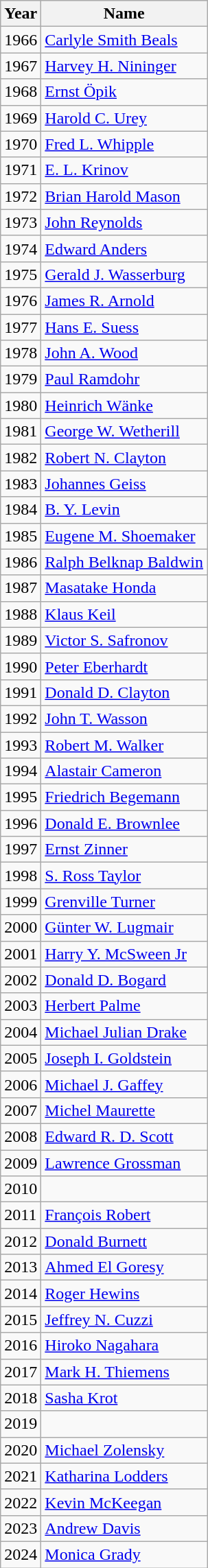<table class="wikitable" align=center>
<tr>
<th>Year</th>
<th>Name</th>
</tr>
<tr>
<td>1966</td>
<td><a href='#'>Carlyle Smith Beals</a></td>
</tr>
<tr>
<td>1967</td>
<td><a href='#'>Harvey H. Nininger</a></td>
</tr>
<tr>
<td>1968</td>
<td><a href='#'>Ernst Öpik</a></td>
</tr>
<tr>
<td>1969</td>
<td><a href='#'>Harold C. Urey</a></td>
</tr>
<tr>
<td>1970</td>
<td><a href='#'>Fred L. Whipple</a></td>
</tr>
<tr>
<td>1971</td>
<td><a href='#'>E. L. Krinov</a></td>
</tr>
<tr>
<td>1972</td>
<td><a href='#'>Brian Harold Mason</a></td>
</tr>
<tr>
<td>1973</td>
<td><a href='#'>John Reynolds</a></td>
</tr>
<tr>
<td>1974</td>
<td><a href='#'>Edward Anders</a></td>
</tr>
<tr>
<td>1975</td>
<td><a href='#'>Gerald J. Wasserburg</a></td>
</tr>
<tr>
<td>1976</td>
<td><a href='#'>James R. Arnold</a></td>
</tr>
<tr>
<td>1977</td>
<td><a href='#'>Hans E. Suess</a></td>
</tr>
<tr>
<td>1978</td>
<td><a href='#'>John A. Wood</a></td>
</tr>
<tr>
<td>1979</td>
<td><a href='#'>Paul Ramdohr</a></td>
</tr>
<tr>
<td>1980</td>
<td><a href='#'>Heinrich Wänke</a></td>
</tr>
<tr>
<td>1981</td>
<td><a href='#'>George W. Wetherill</a></td>
</tr>
<tr>
<td>1982</td>
<td><a href='#'>Robert N. Clayton</a></td>
</tr>
<tr>
<td>1983</td>
<td><a href='#'>Johannes Geiss</a></td>
</tr>
<tr>
<td>1984</td>
<td><a href='#'>B. Y. Levin</a></td>
</tr>
<tr>
<td>1985</td>
<td><a href='#'>Eugene M. Shoemaker</a></td>
</tr>
<tr>
<td>1986</td>
<td><a href='#'>Ralph Belknap Baldwin</a></td>
</tr>
<tr>
<td>1987</td>
<td><a href='#'>Masatake Honda</a></td>
</tr>
<tr>
<td>1988</td>
<td><a href='#'>Klaus Keil</a></td>
</tr>
<tr>
<td>1989</td>
<td><a href='#'>Victor S. Safronov</a></td>
</tr>
<tr>
<td>1990</td>
<td><a href='#'>Peter Eberhardt</a></td>
</tr>
<tr>
<td>1991</td>
<td><a href='#'>Donald D. Clayton</a></td>
</tr>
<tr>
<td>1992</td>
<td><a href='#'>John T. Wasson</a></td>
</tr>
<tr>
<td>1993</td>
<td><a href='#'>Robert M. Walker</a></td>
</tr>
<tr>
<td>1994</td>
<td><a href='#'>Alastair Cameron</a></td>
</tr>
<tr>
<td>1995</td>
<td><a href='#'>Friedrich Begemann</a></td>
</tr>
<tr>
<td>1996</td>
<td><a href='#'>Donald E. Brownlee</a></td>
</tr>
<tr>
<td>1997</td>
<td><a href='#'>Ernst Zinner</a></td>
</tr>
<tr>
<td>1998</td>
<td><a href='#'>S. Ross Taylor</a></td>
</tr>
<tr>
<td>1999</td>
<td><a href='#'>Grenville Turner</a></td>
</tr>
<tr>
<td>2000</td>
<td><a href='#'>Günter W. Lugmair</a></td>
</tr>
<tr>
<td>2001</td>
<td><a href='#'>Harry Y. McSween Jr</a></td>
</tr>
<tr>
<td>2002</td>
<td><a href='#'>Donald D. Bogard</a></td>
</tr>
<tr>
<td>2003</td>
<td><a href='#'>Herbert Palme</a></td>
</tr>
<tr>
<td>2004</td>
<td><a href='#'>Michael Julian Drake</a></td>
</tr>
<tr>
<td>2005</td>
<td><a href='#'>Joseph I. Goldstein</a></td>
</tr>
<tr>
<td>2006</td>
<td><a href='#'>Michael J. Gaffey</a></td>
</tr>
<tr>
<td>2007</td>
<td><a href='#'>Michel Maurette</a></td>
</tr>
<tr>
<td>2008</td>
<td><a href='#'>Edward R. D. Scott</a></td>
</tr>
<tr>
<td>2009</td>
<td><a href='#'>Lawrence Grossman</a></td>
</tr>
<tr>
<td>2010</td>
<td></td>
</tr>
<tr>
<td>2011</td>
<td><a href='#'>François Robert</a></td>
</tr>
<tr>
<td>2012</td>
<td><a href='#'>Donald Burnett</a></td>
</tr>
<tr>
<td>2013</td>
<td><a href='#'>Ahmed El Goresy</a></td>
</tr>
<tr>
<td>2014</td>
<td><a href='#'>Roger Hewins</a></td>
</tr>
<tr>
<td>2015</td>
<td><a href='#'>Jeffrey N. Cuzzi</a></td>
</tr>
<tr>
<td>2016</td>
<td><a href='#'>Hiroko Nagahara</a></td>
</tr>
<tr>
<td>2017</td>
<td><a href='#'>Mark H. Thiemens</a></td>
</tr>
<tr>
<td>2018</td>
<td><a href='#'>Sasha Krot</a></td>
</tr>
<tr>
<td>2019</td>
<td></td>
</tr>
<tr>
<td>2020</td>
<td><a href='#'>Michael Zolensky</a></td>
</tr>
<tr>
<td>2021</td>
<td><a href='#'>Katharina Lodders</a></td>
</tr>
<tr>
<td>2022</td>
<td><a href='#'>Kevin McKeegan</a></td>
</tr>
<tr>
<td>2023</td>
<td><a href='#'>Andrew Davis</a></td>
</tr>
<tr>
<td>2024</td>
<td><a href='#'>Monica Grady</a></td>
</tr>
</table>
